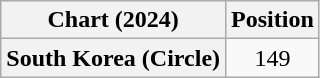<table class="wikitable plainrowheaders" style="text-align:center">
<tr>
<th scope="col">Chart (2024)</th>
<th scope="col">Position</th>
</tr>
<tr>
<th scope="row">South Korea (Circle)</th>
<td>149</td>
</tr>
</table>
